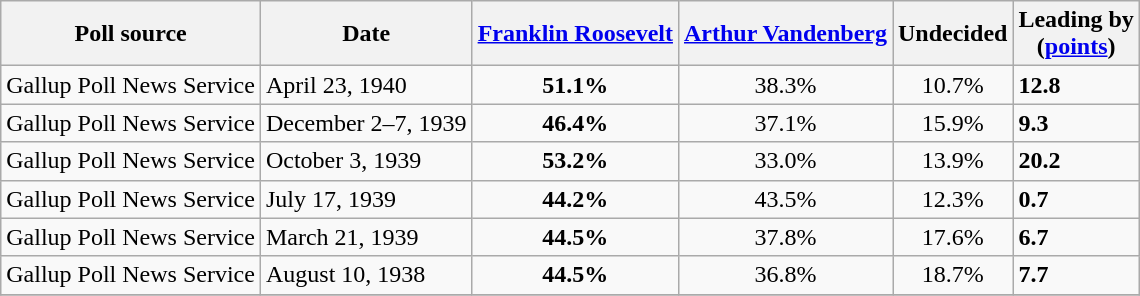<table class="wikitable sortable collapsible collapsed">
<tr>
<th>Poll source</th>
<th>Date</th>
<th><a href='#'>Franklin Roosevelt</a><br><small></small></th>
<th><a href='#'>Arthur Vandenberg</a><br><small></small></th>
<th>Undecided</th>
<th>Leading by<br>(<a href='#'>points</a>)</th>
</tr>
<tr>
<td>Gallup Poll News Service</td>
<td>April 23, 1940</td>
<td align="center" ><strong>51.1%</strong></td>
<td align="center">38.3%</td>
<td align="center">10.7%</td>
<td><strong>12.8</strong></td>
</tr>
<tr>
<td>Gallup Poll News Service</td>
<td>December 2–7, 1939</td>
<td align="center" ><strong>46.4%</strong></td>
<td align="center">37.1%</td>
<td align="center">15.9%</td>
<td><strong>9.3</strong></td>
</tr>
<tr>
<td>Gallup Poll News Service</td>
<td>October 3, 1939</td>
<td align="center" ><strong>53.2%</strong></td>
<td align="center">33.0%</td>
<td align="center">13.9%</td>
<td><strong>20.2</strong></td>
</tr>
<tr>
<td>Gallup Poll News Service</td>
<td>July 17, 1939</td>
<td align="center" ><strong>44.2%</strong></td>
<td align="center">43.5%</td>
<td align="center">12.3%</td>
<td><strong>0.7</strong></td>
</tr>
<tr>
<td>Gallup Poll News Service</td>
<td>March 21, 1939</td>
<td align="center" ><strong>44.5%</strong></td>
<td align="center">37.8%</td>
<td align="center">17.6%</td>
<td><strong>6.7</strong></td>
</tr>
<tr>
<td>Gallup Poll News Service</td>
<td>August 10, 1938</td>
<td align="center" ><strong>44.5%</strong></td>
<td align="center">36.8%</td>
<td align="center">18.7%</td>
<td><strong>7.7</strong></td>
</tr>
<tr>
</tr>
</table>
